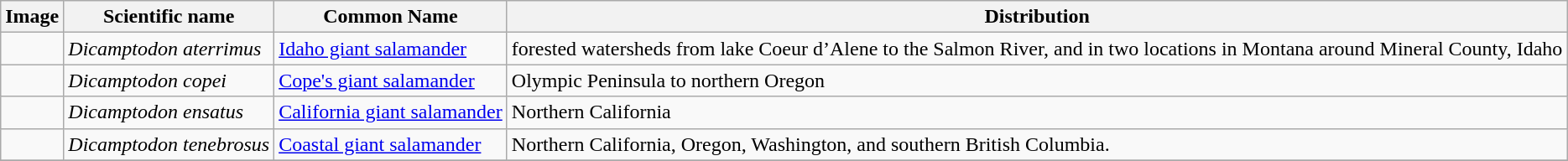<table class="wikitable">
<tr>
<th>Image</th>
<th>Scientific name</th>
<th>Common Name</th>
<th>Distribution</th>
</tr>
<tr>
<td></td>
<td><em>Dicamptodon aterrimus</em></td>
<td><a href='#'>Idaho giant salamander</a></td>
<td>forested watersheds from lake Coeur d’Alene to the Salmon River, and in two locations in Montana around Mineral County, Idaho</td>
</tr>
<tr>
<td></td>
<td><em>Dicamptodon copei</em></td>
<td><a href='#'>Cope's giant salamander</a></td>
<td>Olympic Peninsula to northern Oregon</td>
</tr>
<tr>
<td></td>
<td><em>Dicamptodon ensatus</em></td>
<td><a href='#'>California giant salamander</a></td>
<td>Northern California</td>
</tr>
<tr>
<td></td>
<td><em>Dicamptodon tenebrosus</em></td>
<td><a href='#'>Coastal giant salamander</a></td>
<td>Northern California, Oregon, Washington, and southern British Columbia.</td>
</tr>
<tr>
</tr>
</table>
